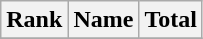<table class="wikitable" style="text-align:center;">
<tr>
<th style="text-align:center;">Rank</th>
<th>Name</th>
<th>Total</th>
</tr>
<tr>
</tr>
</table>
